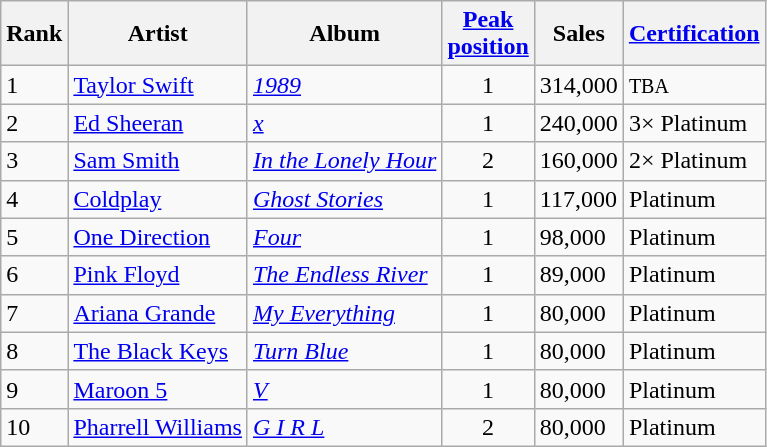<table class="wikitable sortable">
<tr>
<th>Rank</th>
<th>Artist</th>
<th>Album</th>
<th><a href='#'>Peak<br>position</a></th>
<th>Sales</th>
<th><a href='#'>Certification</a></th>
</tr>
<tr>
<td>1</td>
<td><a href='#'>Taylor Swift</a></td>
<td><em><a href='#'>1989</a></em></td>
<td style="text-align:center;">1</td>
<td>314,000</td>
<td><span><small>TBA</small></span></td>
</tr>
<tr>
<td>2</td>
<td><a href='#'>Ed Sheeran</a></td>
<td><em><a href='#'>x</a></em></td>
<td style="text-align:center;">1</td>
<td>240,000</td>
<td>3× Platinum</td>
</tr>
<tr>
<td>3</td>
<td><a href='#'>Sam Smith</a></td>
<td><em><a href='#'>In the Lonely Hour</a></em></td>
<td style="text-align:center;">2</td>
<td>160,000</td>
<td>2× Platinum</td>
</tr>
<tr>
<td>4</td>
<td><a href='#'>Coldplay</a></td>
<td><em><a href='#'>Ghost Stories</a></em></td>
<td style="text-align:center;">1</td>
<td>117,000</td>
<td>Platinum</td>
</tr>
<tr>
<td>5</td>
<td><a href='#'>One Direction</a></td>
<td><em><a href='#'>Four</a></em></td>
<td style="text-align:center;">1</td>
<td>98,000</td>
<td>Platinum</td>
</tr>
<tr>
<td>6</td>
<td><a href='#'>Pink Floyd</a></td>
<td><em><a href='#'>The Endless River</a></em></td>
<td style="text-align:center;">1</td>
<td>89,000</td>
<td>Platinum</td>
</tr>
<tr>
<td>7</td>
<td><a href='#'>Ariana Grande</a></td>
<td><em><a href='#'>My Everything</a></em></td>
<td style="text-align:center;">1</td>
<td>80,000</td>
<td>Platinum</td>
</tr>
<tr>
<td>8</td>
<td><a href='#'>The Black Keys</a></td>
<td><em><a href='#'>Turn Blue</a></em></td>
<td style="text-align:center;">1</td>
<td>80,000</td>
<td>Platinum</td>
</tr>
<tr>
<td>9</td>
<td><a href='#'>Maroon 5</a></td>
<td><em><a href='#'>V</a></em></td>
<td style="text-align:center;">1</td>
<td>80,000</td>
<td>Platinum</td>
</tr>
<tr>
<td>10</td>
<td><a href='#'>Pharrell Williams</a></td>
<td><em><a href='#'>G I R L</a></em></td>
<td style="text-align:center;">2</td>
<td>80,000</td>
<td>Platinum</td>
</tr>
</table>
